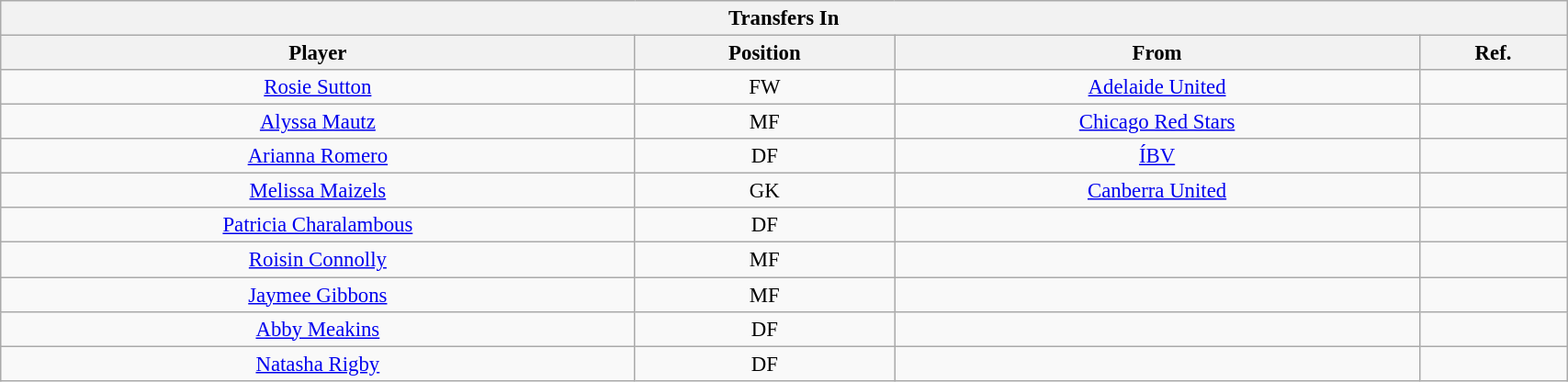<table class="wikitable sortable collapsible collapsed" style="font-size:95%; text-align: center; width: 90%;">
<tr>
<th colspan="4" style="with: 100%;" align=center><strong>Transfers In</strong></th>
</tr>
<tr>
<th>Player</th>
<th>Position</th>
<th>From</th>
<th>Ref.</th>
</tr>
<tr>
<td> <a href='#'>Rosie Sutton</a></td>
<td>FW</td>
<td><a href='#'>Adelaide United</a></td>
<td></td>
</tr>
<tr>
<td> <a href='#'>Alyssa Mautz</a></td>
<td>MF</td>
<td> <a href='#'>Chicago Red Stars</a></td>
<td></td>
</tr>
<tr>
<td> <a href='#'>Arianna Romero</a></td>
<td>DF</td>
<td> <a href='#'>ÍBV</a></td>
<td></td>
</tr>
<tr>
<td> <a href='#'>Melissa Maizels</a></td>
<td>GK</td>
<td><a href='#'>Canberra United</a></td>
<td></td>
</tr>
<tr>
<td> <a href='#'>Patricia Charalambous</a></td>
<td>DF</td>
<td></td>
<td></td>
</tr>
<tr>
<td> <a href='#'>Roisin Connolly</a></td>
<td>MF</td>
<td></td>
<td></td>
</tr>
<tr>
<td> <a href='#'>Jaymee Gibbons</a></td>
<td>MF</td>
<td></td>
<td></td>
</tr>
<tr>
<td> <a href='#'>Abby Meakins</a></td>
<td>DF</td>
<td></td>
<td></td>
</tr>
<tr>
<td> <a href='#'>Natasha Rigby</a></td>
<td>DF</td>
<td></td>
<td></td>
</tr>
</table>
